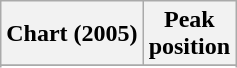<table class="wikitable sortable">
<tr>
<th>Chart (2005)</th>
<th>Peak<br>position</th>
</tr>
<tr>
</tr>
<tr>
</tr>
<tr>
</tr>
<tr>
</tr>
</table>
